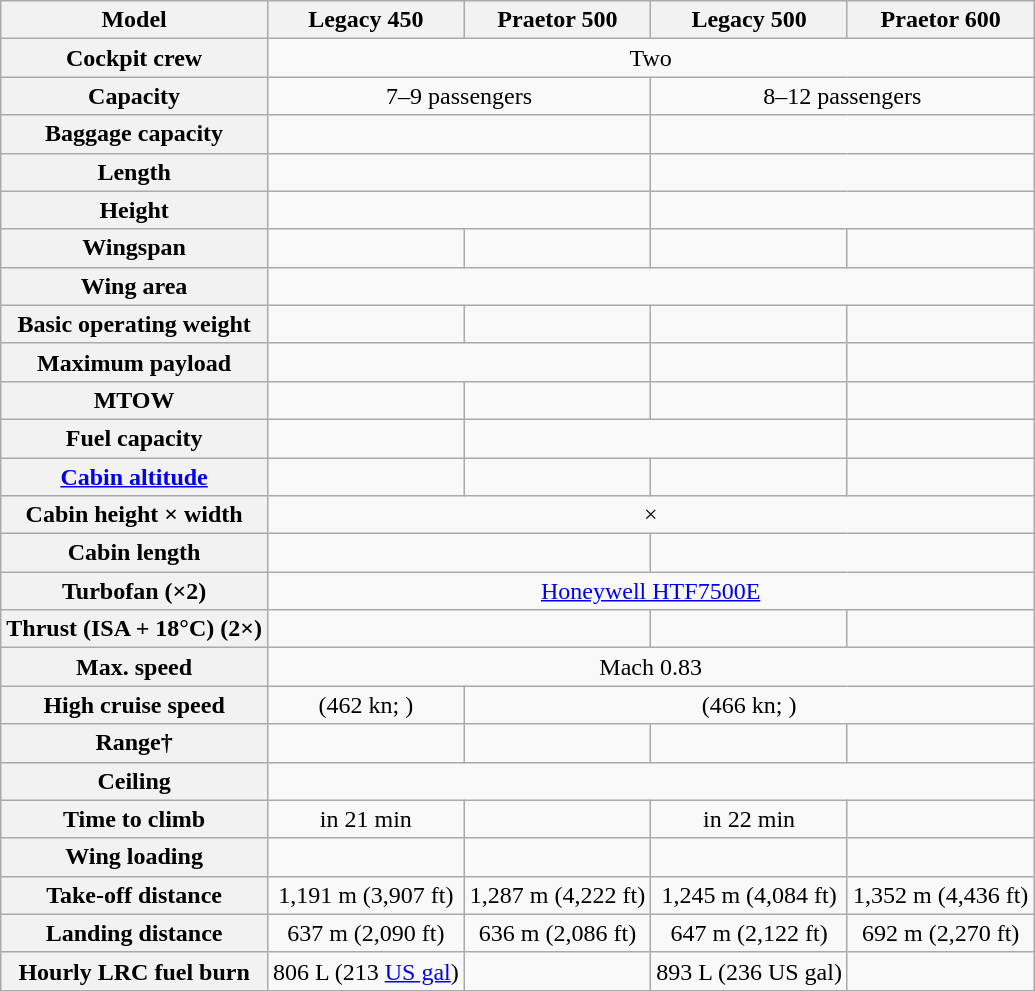<table class="wikitable" style="text-align: center;">
<tr>
<th>Model</th>
<th>Legacy 450</th>
<th>Praetor 500</th>
<th>Legacy 500</th>
<th>Praetor 600</th>
</tr>
<tr>
<th>Cockpit crew</th>
<td colspan=4>Two</td>
</tr>
<tr>
<th>Capacity</th>
<td colspan=2>7–9 passengers</td>
<td colspan=2>8–12 passengers</td>
</tr>
<tr>
<th>Baggage capacity</th>
<td colspan=2></td>
<td colspan=2></td>
</tr>
<tr>
<th>Length</th>
<td colspan=2></td>
<td colspan=2></td>
</tr>
<tr>
<th>Height</th>
<td colspan=2></td>
<td colspan=2></td>
</tr>
<tr>
<th>Wingspan</th>
<td></td>
<td></td>
<td></td>
<td></td>
</tr>
<tr>
<th>Wing area</th>
<td colspan=4></td>
</tr>
<tr>
<th>Basic operating weight</th>
<td></td>
<td></td>
<td></td>
<td></td>
</tr>
<tr>
<th>Maximum payload</th>
<td colspan=2></td>
<td></td>
<td></td>
</tr>
<tr>
<th>MTOW</th>
<td></td>
<td></td>
<td></td>
<td></td>
</tr>
<tr>
<th>Fuel capacity</th>
<td></td>
<td colspan=2></td>
<td></td>
</tr>
<tr>
<th><a href='#'>Cabin altitude</a></th>
<td></td>
<td></td>
<td></td>
<td></td>
</tr>
<tr>
<th>Cabin height × width</th>
<td colspan=4> × </td>
</tr>
<tr>
<th>Cabin length</th>
<td colspan=2></td>
<td colspan=2></td>
</tr>
<tr>
<th>Turbofan (×2)</th>
<td colspan=4><a href='#'>Honeywell HTF7500E</a></td>
</tr>
<tr>
<th>Thrust (ISA + 18°C) (2×)</th>
<td colspan=2></td>
<td></td>
<td></td>
</tr>
<tr>
<th>Max. speed</th>
<td colspan=4>Mach 0.83</td>
</tr>
<tr>
<th>High cruise speed</th>
<td> (462 kn; )</td>
<td colspan=3> (466 kn; )</td>
</tr>
<tr>
<th>Range†</th>
<td></td>
<td></td>
<td></td>
<td></td>
</tr>
<tr>
<th>Ceiling</th>
<td colspan=4></td>
</tr>
<tr>
<th>Time to climb</th>
<td> in 21 min</td>
<td></td>
<td> in 22 min</td>
<td></td>
</tr>
<tr>
<th>Wing loading</th>
<td></td>
<td></td>
<td></td>
<td></td>
</tr>
<tr>
<th>Take-off distance</th>
<td>1,191 m (3,907 ft)</td>
<td>1,287 m (4,222 ft)</td>
<td>1,245 m (4,084 ft)</td>
<td>1,352 m (4,436 ft)</td>
</tr>
<tr>
<th>Landing distance</th>
<td>637 m (2,090 ft)</td>
<td>636 m (2,086 ft)</td>
<td>647 m (2,122 ft)</td>
<td>692 m (2,270 ft)</td>
</tr>
<tr>
<th>Hourly LRC fuel burn</th>
<td>806 L (213 <a href='#'>US gal</a>)</td>
<td></td>
<td>893 L (236 US gal)</td>
<td></td>
</tr>
</table>
